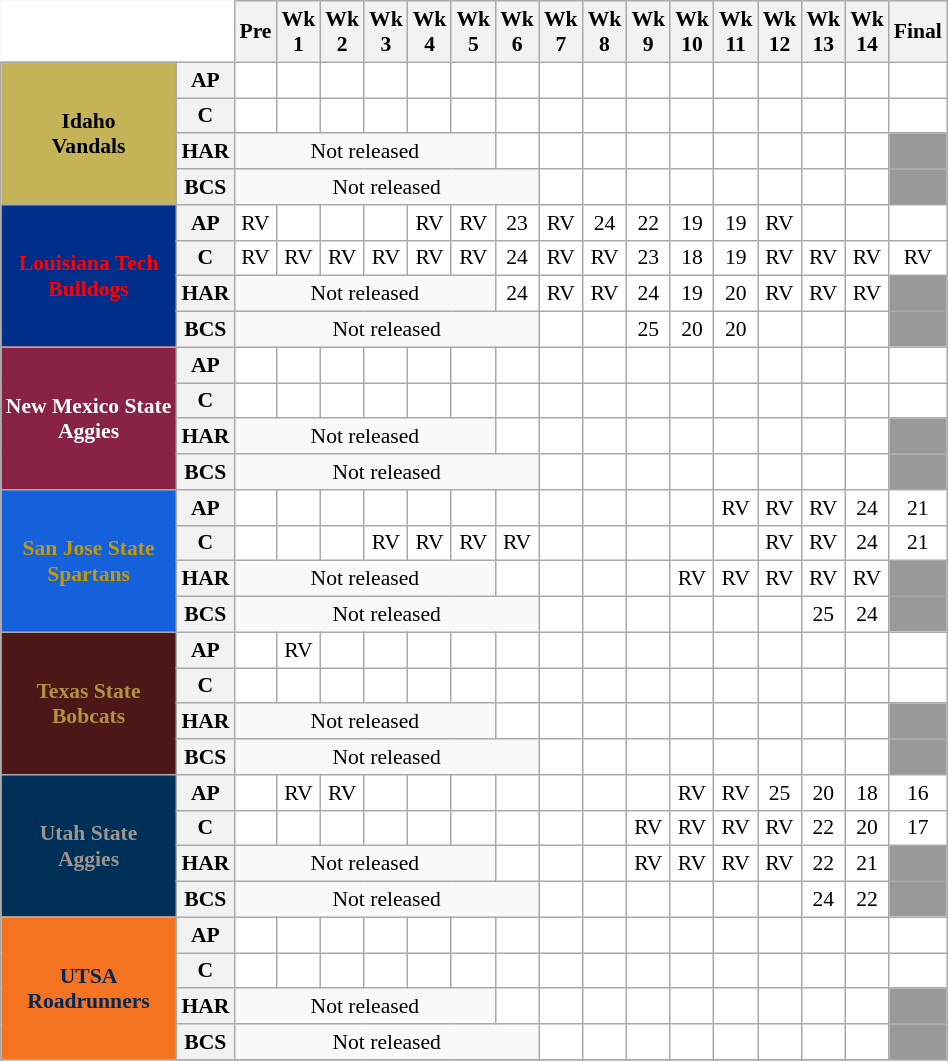<table class="wikitable" style="white-space:nowrap;font-size:90%;">
<tr>
<th colspan=2 style="background:white; border-top-style:hidden; border-left-style:hidden;"> </th>
<th>Pre</th>
<th>Wk<br>1</th>
<th>Wk<br>2</th>
<th>Wk<br>3</th>
<th>Wk<br>4</th>
<th>Wk<br>5</th>
<th>Wk<br>6</th>
<th>Wk<br>7</th>
<th>Wk<br>8</th>
<th>Wk<br>9</th>
<th>Wk<br>10</th>
<th>Wk<br>11</th>
<th>Wk<br>12</th>
<th>Wk<br>13</th>
<th>Wk<br>14</th>
<th>Final</th>
</tr>
<tr style="text-align:center;">
<th rowspan=4 style="background:#C5B358; color:#000000;">Idaho<br>Vandals</th>
<th>AP</th>
<td style="background:#FFF"></td>
<td style="background:#FFF"></td>
<td style="background:#FFF"></td>
<td style="background:#FFF"></td>
<td style="background:#FFF"></td>
<td style="background:#FFF"></td>
<td style="background:#FFF;"></td>
<td style="background:#FFF;"></td>
<td style="background:#FFF;"></td>
<td style="background:#FFF;"></td>
<td style="background:#FFF;"></td>
<td style="background:#FFF;"></td>
<td style="background:#FFF;"></td>
<td style="background:#FFF;"></td>
<td style="background:#FFF;"></td>
<td style="background:#FFF;"></td>
</tr>
<tr style="text-align:center;">
<th>C</th>
<td style="background:#FFF"></td>
<td style="background:#FFF"></td>
<td style="background:#FFF"></td>
<td style="background:#FFF"></td>
<td style="background:#FFF"></td>
<td style="background:#FFF"></td>
<td style="background:#FFF;"></td>
<td style="background:#FFF;"></td>
<td style="background:#FFF;"></td>
<td style="background:#FFF;"></td>
<td style="background:#FFF;"></td>
<td style="background:#FFF;"></td>
<td style="background:#FFF;"></td>
<td style="background:#FFF;"></td>
<td style="background:#FFF;"></td>
<td style="background:#FFF;"></td>
</tr>
<tr style="text-align:center;">
<th>HAR</th>
<td colspan=6 align=center>Not released</td>
<td style="background:#FFF;"></td>
<td style="background:#FFF;"></td>
<td style="background:#FFF;"></td>
<td style="background:#FFF;"></td>
<td style="background:#FFF;"></td>
<td style="background:#FFF;"></td>
<td style="background:#FFF;"></td>
<td style="background:#FFF;"></td>
<td style="background:#FFF;"></td>
<td style="background:#999999;"></td>
</tr>
<tr style="text-align:center;">
<th>BCS</th>
<td colspan=7 align=center>Not released</td>
<td style="background:#FFF;"></td>
<td style="background:#FFF;"></td>
<td style="background:#FFF;"></td>
<td style="background:#FFF;"></td>
<td style="background:#FFF;"></td>
<td style="background:#FFF;"></td>
<td style="background:#FFF;"></td>
<td style="background:#FFF;"></td>
<td style="background:#999999;"></td>
</tr>
<tr style="text-align:center;">
<th rowspan=4 style="background:#002F8B; color:#FF0000;">Louisiana Tech<br>Bulldogs</th>
<th>AP</th>
<td style="background:#FFF;">RV</td>
<td style="background:#FFF;"></td>
<td style="background:#FFF;"></td>
<td style="background:#FFF;"></td>
<td style="background:#FFF;">RV</td>
<td style="background:#FFF;">RV</td>
<td style="background:#FFF;">23</td>
<td style="background:#FFF;">RV</td>
<td style="background:#FFF;">24</td>
<td style="background:#FFF;">22</td>
<td style="background:#FFF;">19</td>
<td style="background:#FFF;">19</td>
<td style="background:#FFF;">RV</td>
<td style="background:#FFF;"></td>
<td style="background:#FFF;"></td>
<td style="background:#FFF;"></td>
</tr>
<tr style="text-align:center;">
<th>C</th>
<td style="background:#FFF;">RV</td>
<td style="background:#FFF;">RV</td>
<td style="background:#FFF;">RV</td>
<td style="background:#FFF;">RV</td>
<td style="background:#FFF;">RV</td>
<td style="background:#FFF;">RV</td>
<td style="background:#FFF;">24</td>
<td style="background:#FFF;">RV</td>
<td style="background:#FFF;">RV</td>
<td style="background:#FFF;">23</td>
<td style="background:#FFF;">18</td>
<td style="background:#FFF;">19</td>
<td style="background:#FFF;">RV</td>
<td style="background:#FFF;">RV</td>
<td style="background:#FFF;">RV</td>
<td style="background:#FFF;">RV</td>
</tr>
<tr style="text-align:center;">
<th>HAR</th>
<td colspan=6 align=center>Not released</td>
<td style="background:#FFF;">24</td>
<td style="background:#FFF;">RV</td>
<td style="background:#FFF;">RV</td>
<td style="background:#FFF;">24</td>
<td style="background:#FFF;">19</td>
<td style="background:#FFF;">20</td>
<td style="background:#FFF;">RV</td>
<td style="background:#FFF;">RV</td>
<td style="background:#FFF;">RV</td>
<td style="background:#999999;"></td>
</tr>
<tr style="text-align:center;">
<th>BCS</th>
<td colspan=7 align=center>Not released</td>
<td style="background:#FFF;"></td>
<td style="background:#FFF;"></td>
<td style="background:#FFF;">25</td>
<td style="background:#FFF;">20</td>
<td style="background:#FFF;">20</td>
<td style="background:#FFF;"></td>
<td style="background:#FFF;"></td>
<td style="background:#FFF;"></td>
<td style="background:#999999;"></td>
</tr>
<tr style="text-align:center;">
<th rowspan=4 style="background:#882345; color:white;">New Mexico State<br>Aggies</th>
<th>AP</th>
<td style="background:#FFF;"></td>
<td style="background:#FFF;"></td>
<td style="background:#FFF;"></td>
<td style="background:#FFF;"></td>
<td style="background:#FFF;"></td>
<td style="background:#FFF;"></td>
<td style="background:#FFF;"></td>
<td style="background:#FFF;"></td>
<td style="background:#FFF;"></td>
<td style="background:#FFF;"></td>
<td style="background:#FFF;"></td>
<td style="background:#FFF;"></td>
<td style="background:#FFF;"></td>
<td style="background:#FFF;"></td>
<td style="background:#FFF;"></td>
<td style="background:#FFF;"></td>
</tr>
<tr style="text-align:center;">
<th>C</th>
<td style="background:#FFF;"></td>
<td style="background:#FFF;"></td>
<td style="background:#FFF;"></td>
<td style="background:#FFF;"></td>
<td style="background:#FFF"></td>
<td style="background:#FFF;"></td>
<td style="background:#FFF;"></td>
<td style="background:#FFF;"></td>
<td style="background:#FFF;"></td>
<td style="background:#FFF;"></td>
<td style="background:#FFF;"></td>
<td style="background:#FFF;"></td>
<td style="background:#FFF;"></td>
<td style="background:#FFF;"></td>
<td style="background:#FFF;"></td>
<td style="background:#FFF;"></td>
</tr>
<tr style="text-align:center;">
<th>HAR</th>
<td colspan=6 align=center>Not released</td>
<td style="background:#FFF;"></td>
<td style="background:#FFF;"></td>
<td style="background:#FFF;"></td>
<td style="background:#FFF;"></td>
<td style="background:#FFF;"></td>
<td style="background:#FFF;"></td>
<td style="background:#FFF;"></td>
<td style="background:#FFF;"></td>
<td style="background:#FFF;"></td>
<td style="background:#999999;"></td>
</tr>
<tr style="text-align:center;">
<th>BCS</th>
<td colspan=7 align=center>Not released</td>
<td style="background:#FFF;"></td>
<td style="background:#FFF;"></td>
<td style="background:#FFF;"></td>
<td style="background:#FFF;"></td>
<td style="background:#FFF;"></td>
<td style="background:#FFF;"></td>
<td style="background:#FFF;"></td>
<td style="background:#FFF;"></td>
<td style="background:#999999;"></td>
</tr>
<tr style="text-align:center;">
<th rowspan=4 style="background:#1560DB; color:#c79900;">San Jose State<br>Spartans</th>
<th>AP</th>
<td style="background:#FFF;"></td>
<td style="background:#FFF;"></td>
<td style="background:#FFF;"></td>
<td style="background:#FFF;"></td>
<td style="background:#FFF;"></td>
<td style="background:#FFF;"></td>
<td style="background:#FFF;"></td>
<td style="background:#FFF;"></td>
<td style="background:#FFF;"></td>
<td style="background:#FFF;"></td>
<td style="background:#FFF;"></td>
<td style="background:#FFF;">RV</td>
<td style="background:#FFF;">RV</td>
<td style="background:#FFF;">RV</td>
<td style="background:#FFF;">24</td>
<td style="background:#FFF;">21</td>
</tr>
<tr style="text-align:center;">
<th>C</th>
<td style="background:#FFF;"></td>
<td style="background:#FFF;"></td>
<td style="background:#FFF;"></td>
<td style="background:#FFF;">RV</td>
<td style="background:#FFF">RV</td>
<td style="background:#FFF;">RV</td>
<td style="background:#FFF;">RV</td>
<td style="background:#FFF;"></td>
<td style="background:#FFF;"></td>
<td style="background:#FFF;"></td>
<td style="background:#FFF;"></td>
<td style="background:#FFF;"></td>
<td style="background:#FFF;">RV</td>
<td style="background:#FFF;">RV</td>
<td style="background:#FFF;">24</td>
<td style="background:#FFF;">21</td>
</tr>
<tr style="text-align:center;">
<th>HAR</th>
<td colspan=6 align=center>Not released</td>
<td style="background:#FFF;"></td>
<td style="background:#FFF;"></td>
<td style="background:#FFF;"></td>
<td style="background:#FFF;"></td>
<td style="background:#FFF;">RV</td>
<td style="background:#FFF;">RV</td>
<td style="background:#FFF;">RV</td>
<td style="background:#FFF;">RV</td>
<td style="background:#FFF;">RV</td>
<td style="background:#999999;"></td>
</tr>
<tr style="text-align:center;">
<th>BCS</th>
<td colspan=7 align=center>Not released</td>
<td style="background:#FFF;"></td>
<td style="background:#FFF;"></td>
<td style="background:#FFF;"></td>
<td style="background:#FFF;"></td>
<td style="background:#FFF;"></td>
<td style="background:#FFF;"></td>
<td style="background:#FFF;">25</td>
<td style="background:#FFF;">24</td>
<td style="background:#999999;"></td>
</tr>
<tr style="text-align:center;">
<th rowspan=4 style="background:#4D1717; color:#AF9445;">Texas State<br>Bobcats</th>
<th>AP</th>
<td style="background:#FFF;"></td>
<td style="background:#FFF;">RV</td>
<td style="background:#FFF;"></td>
<td style="background:#FFF;"></td>
<td style="background:#FFF;"></td>
<td style="background:#FFF;"></td>
<td style="background:#FFF;"></td>
<td style="background:#FFF;"></td>
<td style="background:#FFF;"></td>
<td style="background:#FFF;"></td>
<td style="background:#FFF;"></td>
<td style="background:#FFF;"></td>
<td style="background:#FFF;"></td>
<td style="background:#FFF;"></td>
<td style="background:#FFF;"></td>
<td style="background:#FFF;"></td>
</tr>
<tr style="text-align:center;">
<th>C</th>
<td style="background:#FFF;"></td>
<td style="background:#FFF;"></td>
<td style="background:#FFF;"></td>
<td style="background:#FFF;"></td>
<td style="background:#FFF"></td>
<td style="background:#FFF;"></td>
<td style="background:#FFF;"></td>
<td style="background:#FFF;"></td>
<td style="background:#FFF;"></td>
<td style="background:#FFF;"></td>
<td style="background:#FFF;"></td>
<td style="background:#FFF;"></td>
<td style="background:#FFF;"></td>
<td style="background:#FFF;"></td>
<td style="background:#FFF;"></td>
<td style="background:#FFF;"></td>
</tr>
<tr style="text-align:center;">
<th>HAR</th>
<td colspan=6 align=center>Not released</td>
<td style="background:#FFF;"></td>
<td style="background:#FFF;"></td>
<td style="background:#FFF;"></td>
<td style="background:#FFF;"></td>
<td style="background:#FFF;"></td>
<td style="background:#FFF;"></td>
<td style="background:#FFF;"></td>
<td style="background:#FFF;"></td>
<td style="background:#FFF;"></td>
<td style="background:#999999;"></td>
</tr>
<tr style="text-align:center;">
<th>BCS</th>
<td colspan=7 align=center>Not released</td>
<td style="background:#FFF;"></td>
<td style="background:#FFF;"></td>
<td style="background:#FFF;"></td>
<td style="background:#FFF;"></td>
<td style="background:#FFF;"></td>
<td style="background:#FFF;"></td>
<td style="background:#FFF;"></td>
<td style="background:#FFF;"></td>
<td style="background:#999999;"></td>
</tr>
<tr style="text-align:center;">
<th rowspan=4 style="background:#003057; color:#9D968D;">Utah State<br>Aggies</th>
<th>AP</th>
<td style="background:#FFF;"></td>
<td style="background:#FFF;">RV</td>
<td style="background:#FFF;">RV</td>
<td style="background:#FFF;"></td>
<td style="background:#FFF;"></td>
<td style="background:#FFF;"></td>
<td style="background:#FFF;"></td>
<td style="background:#FFF;"></td>
<td style="background:#FFF;"></td>
<td style="background:#FFF;"></td>
<td style="background:#FFF;">RV</td>
<td style="background:#FFF;">RV</td>
<td style="background:#FFF;">25</td>
<td style="background:#FFF;">20</td>
<td style="background:#FFF;">18</td>
<td style="background:#FFF;">16</td>
</tr>
<tr style="text-align:center;">
<th>C</th>
<td style="background:#FFF;"></td>
<td style="background:#FFF;"></td>
<td style="background:#FFF;"></td>
<td style="background:#FFF;"></td>
<td style="background:#FFF"></td>
<td style="background:#FFF;"></td>
<td style="background:#FFF;"></td>
<td style="background:#FFF;"></td>
<td style="background:#FFF;"></td>
<td style="background:#FFF;">RV</td>
<td style="background:#FFF;">RV</td>
<td style="background:#FFF;">RV</td>
<td style="background:#FFF;">RV</td>
<td style="background:#FFF;">22</td>
<td style="background:#FFF;">20</td>
<td style="background:#FFF;">17</td>
</tr>
<tr style="text-align:center;">
<th>HAR</th>
<td colspan=6 align=center>Not released</td>
<td style="background:#FFF;"></td>
<td style="background:#FFF;"></td>
<td style="background:#FFF;"></td>
<td style="background:#FFF;">RV</td>
<td style="background:#FFF;">RV</td>
<td style="background:#FFF;">RV</td>
<td style="background:#FFF;">RV</td>
<td style="background:#FFF;">22</td>
<td style="background:#FFF;">21</td>
<td style="background:#999999;"></td>
</tr>
<tr style="text-align:center;">
<th>BCS</th>
<td colspan=7 align=center>Not released</td>
<td style="background:#FFF;"></td>
<td style="background:#FFF;"></td>
<td style="background:#FFF;"></td>
<td style="background:#FFF;"></td>
<td style="background:#FFF;"></td>
<td style="background:#FFF;"></td>
<td style="background:#FFF;">24</td>
<td style="background:#FFF;">22</td>
<td style="background:#999999;"></td>
</tr>
<tr style="text-align:center;">
<th rowspan=4 style="background:#F47321; color:#00285C;">UTSA<br>Roadrunners</th>
<th>AP</th>
<td style="background:#FFF;"></td>
<td style="background:#FFF;"></td>
<td style="background:#FFF;"></td>
<td style="background:#FFF;"></td>
<td style="background:#FFF;"></td>
<td style="background:#FFF;"></td>
<td style="background:#FFF;"></td>
<td style="background:#FFF;"></td>
<td style="background:#FFF;"></td>
<td style="background:#FFF;"></td>
<td style="background:#FFF;"></td>
<td style="background:#FFF;"></td>
<td style="background:#FFF;"></td>
<td style="background:#FFF;"></td>
<td style="background:#FFF;"></td>
<td style="background:#FFF;"></td>
</tr>
<tr style="text-align:center;">
<th>C</th>
<td style="background:#FFF;"></td>
<td style="background:#FFF;"></td>
<td style="background:#FFF;"></td>
<td style="background:#FFF;"></td>
<td style="background:#FFF"></td>
<td style="background:#FFF;"></td>
<td style="background:#FFF;"></td>
<td style="background:#FFF;"></td>
<td style="background:#FFF;"></td>
<td style="background:#FFF;"></td>
<td style="background:#FFF;"></td>
<td style="background:#FFF;"></td>
<td style="background:#FFF;"></td>
<td style="background:#FFF;"></td>
<td style="background:#FFF;"></td>
<td style="background:#FFF;"></td>
</tr>
<tr style="text-align:center;">
<th>HAR</th>
<td colspan=6 align=center>Not released</td>
<td style="background:#FFF;"></td>
<td style="background:#FFF;"></td>
<td style="background:#FFF;"></td>
<td style="background:#FFF;"></td>
<td style="background:#FFF;"></td>
<td style="background:#FFF;"></td>
<td style="background:#FFF;"></td>
<td style="background:#FFF;"></td>
<td style="background:#FFF;"></td>
<td style="background:#999999;"></td>
</tr>
<tr style="text-align:center;">
<th>BCS</th>
<td colspan=7 align=center>Not released</td>
<td style="background:#FFF;"></td>
<td style="background:#FFF;"></td>
<td style="background:#FFF;"></td>
<td style="background:#FFF;"></td>
<td style="background:#FFF;"></td>
<td style="background:#FFF;"></td>
<td style="background:#FFF;"></td>
<td style="background:#FFF;"></td>
<td style="background:#999999;"></td>
</tr>
<tr style="text-align:center;">
</tr>
</table>
